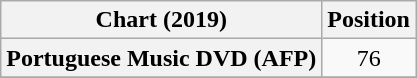<table class="wikitable sortable plainrowheaders" style="text-align:center">
<tr>
<th>Chart (2019)</th>
<th>Position</th>
</tr>
<tr>
<th scope="row">Portuguese Music DVD (AFP)</th>
<td>76</td>
</tr>
<tr>
</tr>
</table>
